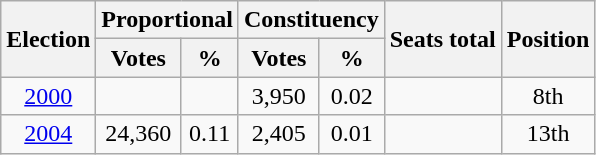<table class="wikitable" style="text-align:center">
<tr>
<th rowspan="2">Election</th>
<th colspan="2">Proportional</th>
<th colspan="2">Constituency</th>
<th rowspan="2">Seats total</th>
<th rowspan="2">Position</th>
</tr>
<tr>
<th>Votes</th>
<th>%</th>
<th>Votes</th>
<th>%</th>
</tr>
<tr>
<td><a href='#'>2000</a></td>
<td></td>
<td></td>
<td>3,950</td>
<td>0.02</td>
<td></td>
<td>8th</td>
</tr>
<tr>
<td><a href='#'>2004</a></td>
<td>24,360</td>
<td>0.11</td>
<td>2,405</td>
<td>0.01</td>
<td></td>
<td>13th</td>
</tr>
</table>
